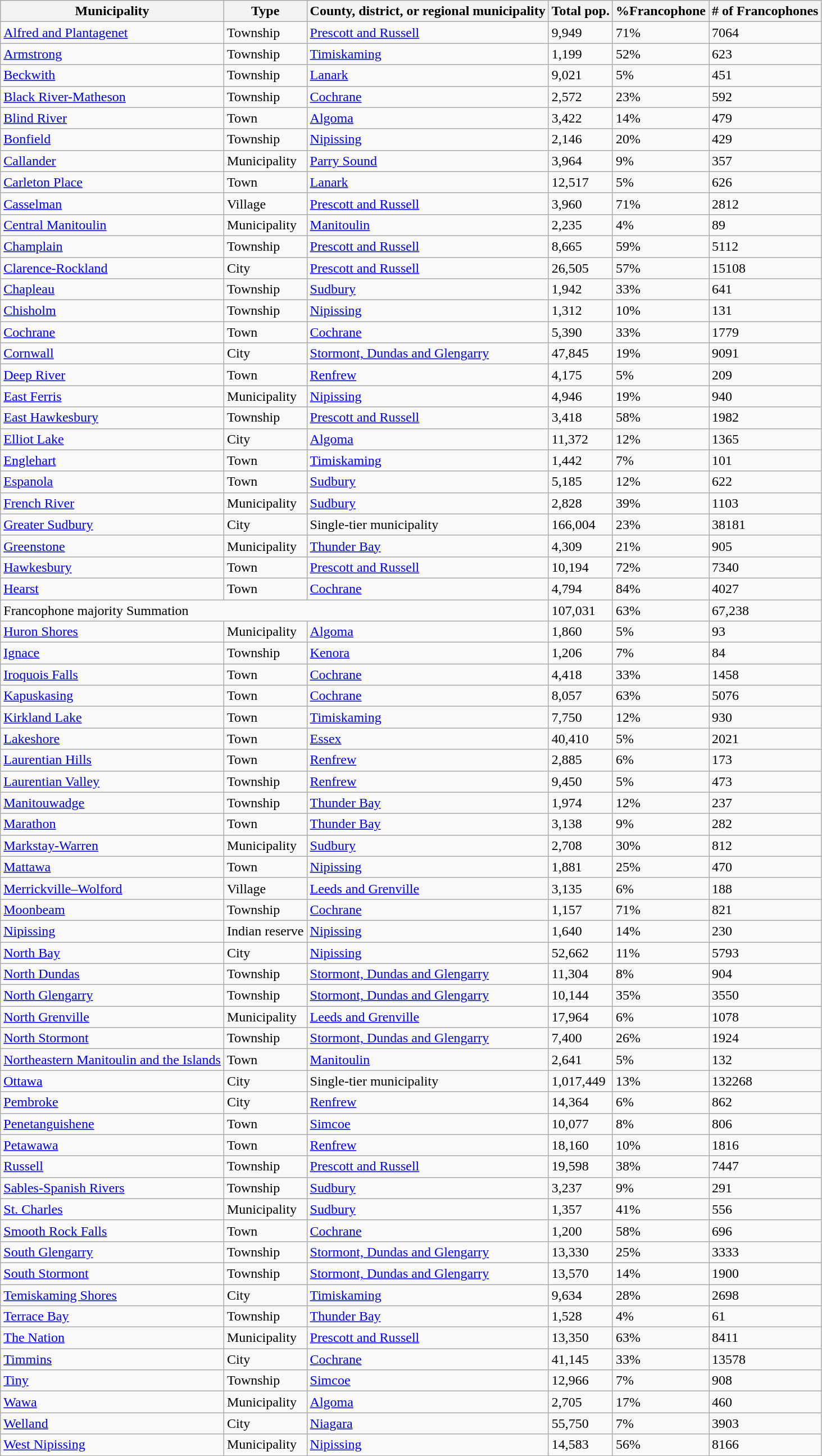<table class="wikitable sortable">
<tr>
<th>Municipality</th>
<th>Type</th>
<th>County, district, or regional municipality</th>
<th>Total pop.</th>
<th>%Francophone</th>
<th># of Francophones</th>
</tr>
<tr>
<td><a href='#'>Alfred and Plantagenet</a></td>
<td>Township</td>
<td><a href='#'>Prescott and Russell</a></td>
<td>9,949</td>
<td>71%</td>
<td>7064</td>
</tr>
<tr>
<td><a href='#'>Armstrong</a></td>
<td>Township</td>
<td><a href='#'>Timiskaming</a></td>
<td>1,199</td>
<td>52%</td>
<td>623</td>
</tr>
<tr>
<td><a href='#'>Beckwith</a></td>
<td>Township</td>
<td><a href='#'>Lanark</a></td>
<td>9,021</td>
<td>5%</td>
<td>451</td>
</tr>
<tr>
<td><a href='#'>Black River-Matheson</a></td>
<td>Township</td>
<td><a href='#'>Cochrane</a></td>
<td>2,572</td>
<td>23%</td>
<td>592</td>
</tr>
<tr>
<td><a href='#'>Blind River</a></td>
<td>Town</td>
<td><a href='#'>Algoma</a></td>
<td>3,422</td>
<td>14%</td>
<td>479</td>
</tr>
<tr>
<td><a href='#'>Bonfield</a></td>
<td>Township</td>
<td><a href='#'>Nipissing</a></td>
<td>2,146</td>
<td>20%</td>
<td>429</td>
</tr>
<tr>
<td><a href='#'>Callander</a></td>
<td>Municipality</td>
<td><a href='#'>Parry Sound</a></td>
<td>3,964</td>
<td>9%</td>
<td>357</td>
</tr>
<tr>
<td><a href='#'>Carleton Place</a></td>
<td>Town</td>
<td><a href='#'>Lanark</a></td>
<td>12,517</td>
<td>5%</td>
<td>626</td>
</tr>
<tr>
<td><a href='#'>Casselman</a></td>
<td>Village</td>
<td><a href='#'>Prescott and Russell</a></td>
<td>3,960</td>
<td>71%</td>
<td>2812</td>
</tr>
<tr>
<td><a href='#'>Central Manitoulin</a></td>
<td>Municipality</td>
<td><a href='#'>Manitoulin</a></td>
<td>2,235</td>
<td>4%</td>
<td>89</td>
</tr>
<tr>
<td><a href='#'>Champlain</a></td>
<td>Township</td>
<td><a href='#'>Prescott and Russell</a></td>
<td>8,665</td>
<td>59%</td>
<td>5112</td>
</tr>
<tr>
<td><a href='#'>Clarence-Rockland</a></td>
<td>City</td>
<td><a href='#'>Prescott and Russell</a></td>
<td>26,505</td>
<td>57%</td>
<td>15108</td>
</tr>
<tr>
<td><a href='#'>Chapleau</a></td>
<td>Township</td>
<td><a href='#'>Sudbury</a></td>
<td>1,942</td>
<td>33%</td>
<td>641</td>
</tr>
<tr>
<td><a href='#'>Chisholm</a></td>
<td>Township</td>
<td><a href='#'>Nipissing</a></td>
<td>1,312</td>
<td>10%</td>
<td>131</td>
</tr>
<tr>
<td><a href='#'>Cochrane</a></td>
<td>Town</td>
<td><a href='#'>Cochrane</a></td>
<td>5,390</td>
<td>33%</td>
<td>1779</td>
</tr>
<tr>
<td><a href='#'>Cornwall</a></td>
<td>City</td>
<td><a href='#'>Stormont, Dundas and Glengarry</a></td>
<td>47,845</td>
<td>19%</td>
<td>9091</td>
</tr>
<tr>
<td><a href='#'>Deep River</a></td>
<td>Town</td>
<td><a href='#'>Renfrew</a></td>
<td>4,175</td>
<td>5%</td>
<td>209</td>
</tr>
<tr>
<td><a href='#'>East Ferris</a></td>
<td>Municipality</td>
<td><a href='#'>Nipissing</a></td>
<td>4,946</td>
<td>19%</td>
<td>940</td>
</tr>
<tr>
<td><a href='#'>East Hawkesbury</a></td>
<td>Township</td>
<td><a href='#'>Prescott and Russell</a></td>
<td>3,418</td>
<td>58%</td>
<td>1982</td>
</tr>
<tr>
<td><a href='#'>Elliot Lake</a></td>
<td>City</td>
<td><a href='#'>Algoma</a></td>
<td>11,372</td>
<td>12%</td>
<td>1365</td>
</tr>
<tr>
<td><a href='#'>Englehart</a></td>
<td>Town</td>
<td><a href='#'>Timiskaming</a></td>
<td>1,442</td>
<td>7%</td>
<td>101</td>
</tr>
<tr>
<td><a href='#'>Espanola</a></td>
<td>Town</td>
<td><a href='#'>Sudbury</a></td>
<td>5,185</td>
<td>12%</td>
<td>622</td>
</tr>
<tr>
<td><a href='#'>French River</a></td>
<td>Municipality</td>
<td><a href='#'>Sudbury</a></td>
<td>2,828</td>
<td>39%</td>
<td>1103</td>
</tr>
<tr>
<td><a href='#'>Greater Sudbury</a></td>
<td>City</td>
<td>Single-tier municipality</td>
<td>166,004</td>
<td>23%</td>
<td>38181</td>
</tr>
<tr>
<td><a href='#'>Greenstone</a></td>
<td>Municipality</td>
<td><a href='#'>Thunder Bay</a></td>
<td>4,309</td>
<td>21%</td>
<td>905</td>
</tr>
<tr>
<td><a href='#'>Hawkesbury</a></td>
<td>Town</td>
<td><a href='#'>Prescott and Russell</a></td>
<td>10,194</td>
<td>72%</td>
<td>7340</td>
</tr>
<tr>
<td><a href='#'>Hearst</a></td>
<td>Town</td>
<td><a href='#'>Cochrane</a></td>
<td>4,794</td>
<td>84%</td>
<td>4027</td>
</tr>
<tr>
<td colspan="3" rowspan="1">Francophone majority Summation</td>
<td>107,031</td>
<td>63%</td>
<td>67,238</td>
</tr>
<tr>
<td><a href='#'>Huron Shores</a></td>
<td>Municipality</td>
<td><a href='#'>Algoma</a></td>
<td>1,860</td>
<td>5%</td>
<td>93</td>
</tr>
<tr>
<td><a href='#'>Ignace</a></td>
<td>Township</td>
<td><a href='#'>Kenora</a></td>
<td>1,206</td>
<td>7%</td>
<td>84</td>
</tr>
<tr>
<td><a href='#'>Iroquois Falls</a></td>
<td>Town</td>
<td><a href='#'>Cochrane</a></td>
<td>4,418</td>
<td>33%</td>
<td>1458</td>
</tr>
<tr>
<td><a href='#'>Kapuskasing</a></td>
<td>Town</td>
<td><a href='#'>Cochrane</a></td>
<td>8,057</td>
<td>63%</td>
<td>5076</td>
</tr>
<tr>
<td><a href='#'>Kirkland Lake</a></td>
<td>Town</td>
<td><a href='#'>Timiskaming</a></td>
<td>7,750</td>
<td>12%</td>
<td>930</td>
</tr>
<tr>
<td><a href='#'>Lakeshore</a></td>
<td>Town</td>
<td><a href='#'>Essex</a></td>
<td>40,410</td>
<td>5%</td>
<td>2021</td>
</tr>
<tr>
<td><a href='#'>Laurentian Hills</a></td>
<td>Town</td>
<td><a href='#'>Renfrew</a></td>
<td>2,885</td>
<td>6%</td>
<td>173</td>
</tr>
<tr>
<td><a href='#'>Laurentian Valley</a></td>
<td>Township</td>
<td><a href='#'>Renfrew</a></td>
<td>9,450</td>
<td>5%</td>
<td>473</td>
</tr>
<tr>
<td><a href='#'>Manitouwadge</a></td>
<td>Township</td>
<td><a href='#'>Thunder Bay</a></td>
<td>1,974</td>
<td>12%</td>
<td>237</td>
</tr>
<tr>
<td><a href='#'>Marathon</a></td>
<td>Town</td>
<td><a href='#'>Thunder Bay</a></td>
<td>3,138</td>
<td>9%</td>
<td>282</td>
</tr>
<tr>
<td><a href='#'>Markstay-Warren</a></td>
<td>Municipality</td>
<td><a href='#'>Sudbury</a></td>
<td>2,708</td>
<td>30%</td>
<td>812</td>
</tr>
<tr>
<td><a href='#'>Mattawa</a></td>
<td>Town</td>
<td><a href='#'>Nipissing</a></td>
<td>1,881</td>
<td>25%</td>
<td>470</td>
</tr>
<tr>
<td><a href='#'>Merrickville–Wolford</a></td>
<td>Village</td>
<td><a href='#'>Leeds and Grenville</a></td>
<td>3,135</td>
<td>6%</td>
<td>188</td>
</tr>
<tr>
<td><a href='#'>Moonbeam</a></td>
<td>Township</td>
<td><a href='#'>Cochrane</a></td>
<td>1,157</td>
<td>71%</td>
<td>821</td>
</tr>
<tr>
<td><a href='#'>Nipissing</a></td>
<td>Indian reserve</td>
<td><a href='#'>Nipissing</a></td>
<td>1,640</td>
<td>14%</td>
<td>230</td>
</tr>
<tr>
<td><a href='#'>North Bay</a></td>
<td>City</td>
<td><a href='#'>Nipissing</a></td>
<td>52,662</td>
<td>11%</td>
<td>5793</td>
</tr>
<tr>
<td><a href='#'>North Dundas</a></td>
<td>Township</td>
<td><a href='#'>Stormont, Dundas and Glengarry</a></td>
<td>11,304</td>
<td>8%</td>
<td>904</td>
</tr>
<tr>
<td><a href='#'>North Glengarry</a></td>
<td>Township</td>
<td><a href='#'>Stormont, Dundas and Glengarry</a></td>
<td>10,144</td>
<td>35%</td>
<td>3550</td>
</tr>
<tr>
<td><a href='#'>North Grenville</a></td>
<td>Municipality</td>
<td><a href='#'>Leeds and Grenville</a></td>
<td>17,964</td>
<td>6%</td>
<td>1078</td>
</tr>
<tr>
<td><a href='#'>North Stormont</a></td>
<td>Township</td>
<td><a href='#'>Stormont, Dundas and Glengarry</a></td>
<td>7,400</td>
<td>26%</td>
<td>1924</td>
</tr>
<tr>
<td><a href='#'>Northeastern Manitoulin and the Islands</a></td>
<td>Town</td>
<td><a href='#'>Manitoulin</a></td>
<td>2,641</td>
<td>5%</td>
<td>132</td>
</tr>
<tr>
<td><a href='#'>Ottawa</a></td>
<td>City</td>
<td>Single-tier municipality</td>
<td>1,017,449</td>
<td>13%</td>
<td>132268</td>
</tr>
<tr>
<td><a href='#'>Pembroke</a></td>
<td>City</td>
<td><a href='#'>Renfrew</a></td>
<td>14,364</td>
<td>6%</td>
<td>862</td>
</tr>
<tr>
<td><a href='#'>Penetanguishene</a></td>
<td>Town</td>
<td><a href='#'>Simcoe</a></td>
<td>10,077</td>
<td>8%</td>
<td>806</td>
</tr>
<tr>
<td><a href='#'>Petawawa</a></td>
<td>Town</td>
<td><a href='#'>Renfrew</a></td>
<td>18,160</td>
<td>10%</td>
<td>1816</td>
</tr>
<tr>
<td><a href='#'>Russell</a></td>
<td>Township</td>
<td><a href='#'>Prescott and Russell</a></td>
<td>19,598</td>
<td>38%</td>
<td>7447</td>
</tr>
<tr>
<td><a href='#'>Sables-Spanish Rivers</a></td>
<td>Township</td>
<td><a href='#'>Sudbury</a></td>
<td>3,237</td>
<td>9%</td>
<td>291</td>
</tr>
<tr>
<td><a href='#'>St. Charles</a></td>
<td>Municipality</td>
<td><a href='#'>Sudbury</a></td>
<td>1,357</td>
<td>41%</td>
<td>556</td>
</tr>
<tr>
<td><a href='#'>Smooth Rock Falls</a></td>
<td>Town</td>
<td><a href='#'>Cochrane</a></td>
<td>1,200</td>
<td>58%</td>
<td>696</td>
</tr>
<tr>
<td><a href='#'>South Glengarry</a></td>
<td>Township</td>
<td><a href='#'>Stormont, Dundas and Glengarry</a></td>
<td>13,330</td>
<td>25%</td>
<td>3333</td>
</tr>
<tr>
<td><a href='#'>South Stormont</a></td>
<td>Township</td>
<td><a href='#'>Stormont, Dundas and Glengarry</a></td>
<td>13,570</td>
<td>14%</td>
<td>1900</td>
</tr>
<tr>
<td><a href='#'>Temiskaming Shores</a></td>
<td>City</td>
<td><a href='#'>Timiskaming</a></td>
<td>9,634</td>
<td>28%</td>
<td>2698</td>
</tr>
<tr>
<td><a href='#'>Terrace Bay</a></td>
<td>Township</td>
<td><a href='#'>Thunder Bay</a></td>
<td>1,528</td>
<td>4%</td>
<td>61</td>
</tr>
<tr>
<td><a href='#'>The Nation</a></td>
<td>Municipality</td>
<td><a href='#'>Prescott and Russell</a></td>
<td>13,350</td>
<td>63%</td>
<td>8411</td>
</tr>
<tr>
<td><a href='#'>Timmins</a></td>
<td>City</td>
<td><a href='#'>Cochrane</a></td>
<td>41,145</td>
<td>33%</td>
<td>13578</td>
</tr>
<tr>
<td><a href='#'>Tiny</a></td>
<td>Township</td>
<td><a href='#'>Simcoe</a></td>
<td>12,966</td>
<td>7%</td>
<td>908</td>
</tr>
<tr>
<td><a href='#'>Wawa</a></td>
<td>Municipality</td>
<td><a href='#'>Algoma</a></td>
<td>2,705</td>
<td>17%</td>
<td>460</td>
</tr>
<tr>
<td><a href='#'>Welland</a></td>
<td>City</td>
<td><a href='#'>Niagara</a></td>
<td>55,750</td>
<td>7%</td>
<td>3903</td>
</tr>
<tr>
<td><a href='#'>West Nipissing</a></td>
<td>Municipality</td>
<td><a href='#'>Nipissing</a></td>
<td>14,583</td>
<td>56%</td>
<td>8166</td>
</tr>
</table>
